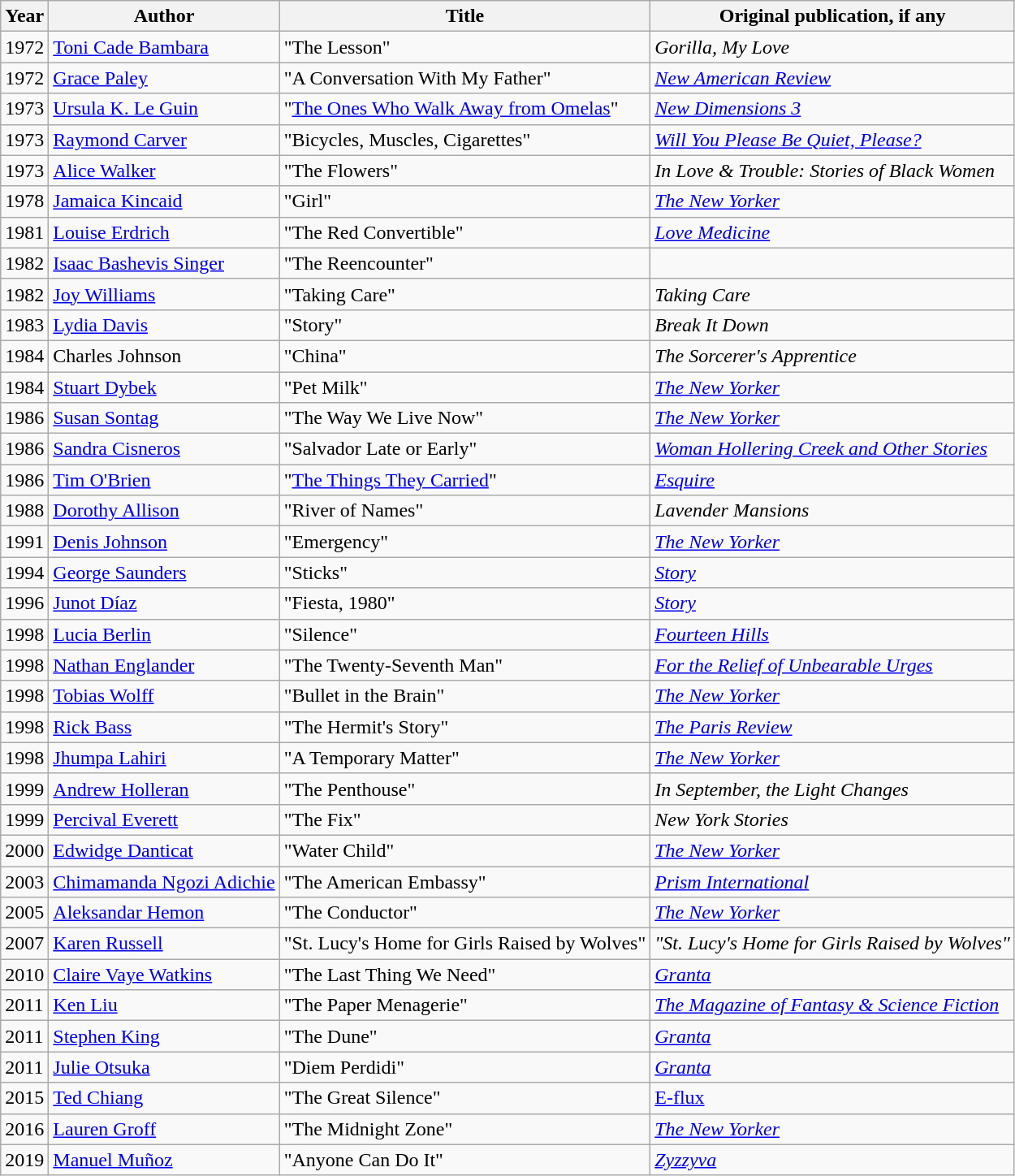<table class="wikitable">
<tr>
<th>Year</th>
<th>Author</th>
<th>Title</th>
<th>Original publication, if any</th>
</tr>
<tr>
<td>1972</td>
<td><a href='#'>Toni Cade Bambara</a></td>
<td>"The Lesson"</td>
<td><em>Gorilla, My Love</em></td>
</tr>
<tr>
<td>1972</td>
<td><a href='#'>Grace Paley</a></td>
<td>"A Conversation With My Father"</td>
<td><em><a href='#'>New American Review</a></em></td>
</tr>
<tr>
<td>1973</td>
<td><a href='#'>Ursula K. Le Guin</a></td>
<td>"<a href='#'>The Ones Who Walk Away from Omelas</a>"</td>
<td><em><a href='#'>New Dimensions 3</a></em></td>
</tr>
<tr>
<td>1973</td>
<td><a href='#'>Raymond Carver</a></td>
<td>"Bicycles, Muscles, Cigarettes"</td>
<td><em><a href='#'>Will You Please Be Quiet, Please?</a></em></td>
</tr>
<tr>
<td>1973</td>
<td><a href='#'>Alice Walker</a></td>
<td>"The Flowers"</td>
<td><em>In Love & Trouble: Stories of Black Women</em></td>
</tr>
<tr>
<td>1978</td>
<td><a href='#'>Jamaica Kincaid</a></td>
<td>"Girl"</td>
<td><em><a href='#'>The New Yorker</a></em></td>
</tr>
<tr>
<td>1981</td>
<td><a href='#'>Louise Erdrich</a></td>
<td>"The Red Convertible"</td>
<td><em><a href='#'>Love Medicine</a></em></td>
</tr>
<tr>
<td>1982</td>
<td><a href='#'>Isaac Bashevis Singer</a></td>
<td>"The Reencounter"</td>
<td></td>
</tr>
<tr>
<td>1982</td>
<td><a href='#'>Joy Williams</a></td>
<td>"Taking Care"</td>
<td><em>Taking Care</em></td>
</tr>
<tr>
<td>1983</td>
<td><a href='#'>Lydia Davis</a></td>
<td>"Story"</td>
<td><em>Break It Down</em></td>
</tr>
<tr>
<td>1984</td>
<td>Charles Johnson</td>
<td>"China"</td>
<td><em>The Sorcerer's Apprentice</em></td>
</tr>
<tr>
<td>1984</td>
<td><a href='#'>Stuart Dybek</a></td>
<td>"Pet Milk"</td>
<td><em><a href='#'>The New Yorker</a></em></td>
</tr>
<tr>
<td>1986</td>
<td><a href='#'>Susan Sontag</a></td>
<td>"The Way We Live Now"</td>
<td><em><a href='#'>The New Yorker</a></em></td>
</tr>
<tr>
<td>1986</td>
<td><a href='#'>Sandra Cisneros</a></td>
<td>"Salvador Late or Early"</td>
<td><em><a href='#'>Woman Hollering Creek and Other Stories</a></em></td>
</tr>
<tr>
<td>1986</td>
<td><a href='#'>Tim O'Brien</a></td>
<td>"<a href='#'>The Things They Carried</a>"</td>
<td><a href='#'><em>Esquire</em></a></td>
</tr>
<tr>
<td>1988</td>
<td><a href='#'>Dorothy Allison</a></td>
<td>"River of Names"</td>
<td><em>Lavender Mansions</em></td>
</tr>
<tr>
<td>1991</td>
<td><a href='#'>Denis Johnson</a></td>
<td>"Emergency"</td>
<td><em><a href='#'>The New Yorker</a></em></td>
</tr>
<tr>
<td>1994</td>
<td><a href='#'>George Saunders</a></td>
<td>"Sticks"</td>
<td><a href='#'><em>Story</em></a></td>
</tr>
<tr>
<td>1996</td>
<td><a href='#'>Junot Díaz</a></td>
<td>"Fiesta, 1980"</td>
<td><a href='#'><em>Story</em></a></td>
</tr>
<tr>
<td>1998</td>
<td><a href='#'>Lucia Berlin</a></td>
<td>"Silence"</td>
<td><em><a href='#'>Fourteen Hills</a></em></td>
</tr>
<tr>
<td>1998</td>
<td><a href='#'>Nathan Englander</a></td>
<td>"The Twenty-Seventh Man"</td>
<td><em><a href='#'>For the Relief of Unbearable Urges</a></em></td>
</tr>
<tr>
<td>1998</td>
<td><a href='#'>Tobias Wolff</a></td>
<td>"Bullet in the Brain"</td>
<td><em><a href='#'>The New Yorker</a></em></td>
</tr>
<tr>
<td>1998</td>
<td><a href='#'>Rick Bass</a></td>
<td>"The Hermit's Story"</td>
<td><em><a href='#'>The Paris Review</a></em></td>
</tr>
<tr>
<td>1998</td>
<td><a href='#'>Jhumpa Lahiri</a></td>
<td>"A Temporary Matter"</td>
<td><em><a href='#'>The New Yorker</a></em></td>
</tr>
<tr>
<td>1999</td>
<td><a href='#'>Andrew Holleran</a></td>
<td>"The Penthouse"</td>
<td><em>In September, the Light Changes</em></td>
</tr>
<tr>
<td>1999</td>
<td><a href='#'>Percival Everett</a></td>
<td>"The Fix"</td>
<td><em>New York Stories</em></td>
</tr>
<tr>
<td>2000</td>
<td><a href='#'>Edwidge Danticat</a></td>
<td>"Water Child"</td>
<td><em><a href='#'>The New Yorker</a></em></td>
</tr>
<tr>
<td>2003</td>
<td><a href='#'>Chimamanda Ngozi Adichie</a></td>
<td>"The American Embassy"</td>
<td><em><a href='#'>Prism International</a></em></td>
</tr>
<tr>
<td>2005</td>
<td><a href='#'>Aleksandar Hemon</a></td>
<td>"The Conductor"</td>
<td><em><a href='#'>The New Yorker</a></em></td>
</tr>
<tr>
<td>2007</td>
<td><a href='#'>Karen Russell</a></td>
<td>"St. Lucy's Home for Girls Raised by Wolves"</td>
<td><em>"St. Lucy's Home for Girls Raised by Wolves"</em></td>
</tr>
<tr>
<td>2010</td>
<td><a href='#'>Claire Vaye Watkins</a></td>
<td>"The Last Thing We Need"</td>
<td><em><a href='#'>Granta</a></em></td>
</tr>
<tr>
<td>2011</td>
<td><a href='#'>Ken Liu</a></td>
<td>"The Paper Menagerie"</td>
<td><em><a href='#'>The Magazine of Fantasy & Science Fiction</a></em></td>
</tr>
<tr>
<td>2011</td>
<td><a href='#'>Stephen King</a></td>
<td>"The Dune"</td>
<td><em><a href='#'>Granta</a></em></td>
</tr>
<tr>
<td>2011</td>
<td><a href='#'>Julie Otsuka</a></td>
<td>"Diem Perdidi"</td>
<td><em><a href='#'>Granta</a></em></td>
</tr>
<tr>
<td>2015</td>
<td><a href='#'>Ted Chiang</a></td>
<td>"The Great Silence"</td>
<td><a href='#'>E-flux</a></td>
</tr>
<tr>
<td>2016</td>
<td><a href='#'>Lauren Groff</a></td>
<td>"The Midnight Zone"</td>
<td><em><a href='#'>The New Yorker</a></em></td>
</tr>
<tr>
<td>2019</td>
<td><a href='#'>Manuel Muñoz</a></td>
<td>"Anyone Can Do It"</td>
<td><a href='#'><em>Zyzzyva</em></a></td>
</tr>
</table>
